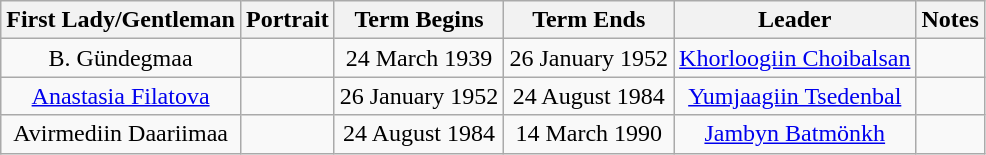<table class="wikitable" style="text-align:center">
<tr>
<th>First Lady/Gentleman</th>
<th>Portrait</th>
<th>Term Begins</th>
<th>Term Ends</th>
<th>Leader</th>
<th>Notes</th>
</tr>
<tr>
<td>B. Gündegmaa</td>
<td></td>
<td>24 March 1939</td>
<td>26 January 1952</td>
<td><a href='#'>Khorloogiin Choibalsan</a></td>
<td></td>
</tr>
<tr>
<td><a href='#'>Anastasia Filatova</a></td>
<td></td>
<td>26 January 1952</td>
<td>24 August 1984</td>
<td><a href='#'>Yumjaagiin Tsedenbal</a></td>
<td></td>
</tr>
<tr>
<td>Avirmediin Daariimaa</td>
<td></td>
<td>24 August 1984</td>
<td>14 March 1990</td>
<td><a href='#'>Jambyn Batmönkh</a></td>
<td></td>
</tr>
</table>
